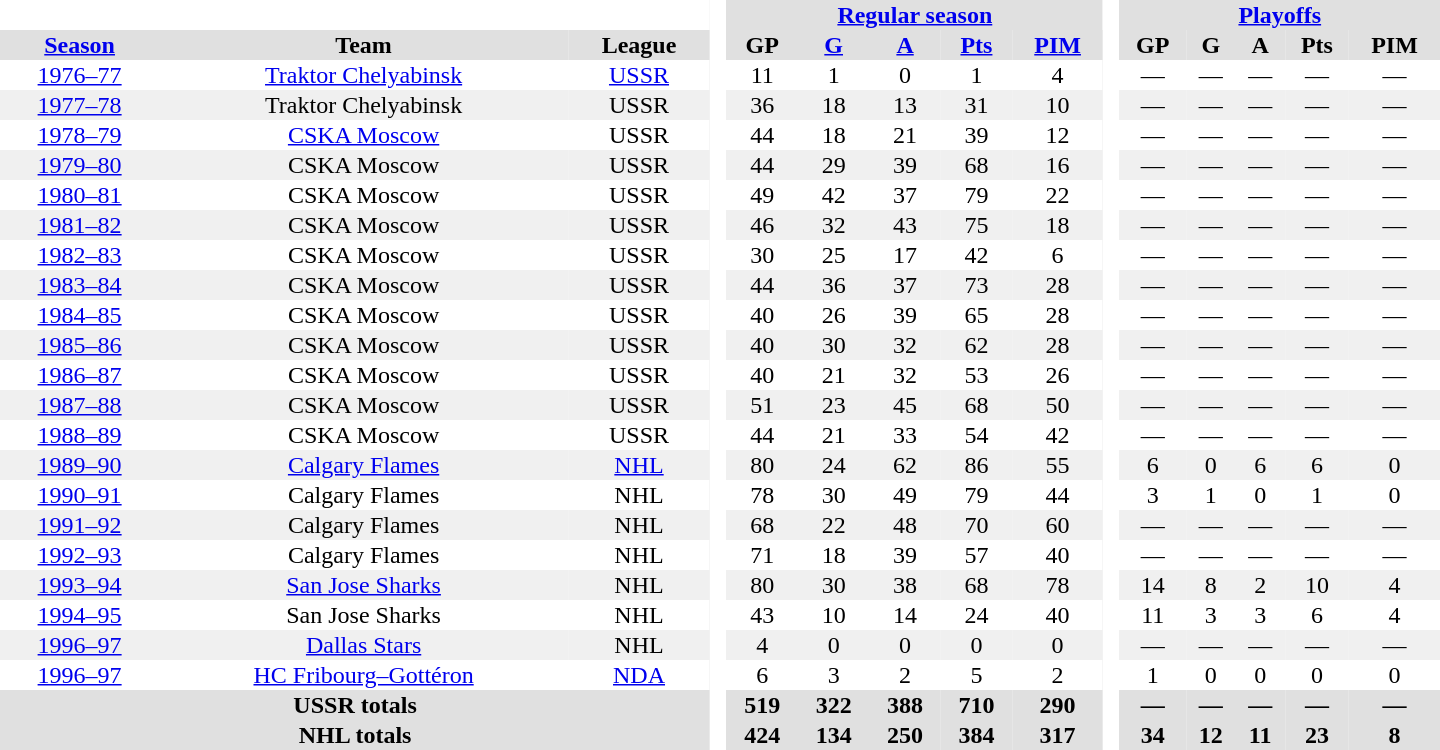<table border="0" cellpadding="1" cellspacing="0" style="text-align:center; width:60em;">
<tr style="background:#e0e0e0;">
<th colspan="3"  bgcolor="#ffffff"> </th>
<th rowspan="99" bgcolor="#ffffff"> </th>
<th colspan="5"><a href='#'>Regular season</a></th>
<th rowspan="99" bgcolor="#ffffff"> </th>
<th colspan="5"><a href='#'>Playoffs</a></th>
</tr>
<tr style="background:#e0e0e0;">
<th><a href='#'>Season</a></th>
<th>Team</th>
<th>League</th>
<th>GP</th>
<th><a href='#'>G</a></th>
<th><a href='#'>A</a></th>
<th><a href='#'>Pts</a></th>
<th><a href='#'>PIM</a></th>
<th>GP</th>
<th>G</th>
<th>A</th>
<th>Pts</th>
<th>PIM</th>
</tr>
<tr>
<td><a href='#'>1976–77</a></td>
<td><a href='#'>Traktor Chelyabinsk</a></td>
<td><a href='#'>USSR</a></td>
<td>11</td>
<td>1</td>
<td>0</td>
<td>1</td>
<td>4</td>
<td>—</td>
<td>—</td>
<td>—</td>
<td>—</td>
<td>—</td>
</tr>
<tr bgcolor="#f0f0f0">
<td><a href='#'>1977–78</a></td>
<td>Traktor Chelyabinsk</td>
<td>USSR</td>
<td>36</td>
<td>18</td>
<td>13</td>
<td>31</td>
<td>10</td>
<td>—</td>
<td>—</td>
<td>—</td>
<td>—</td>
<td>—</td>
</tr>
<tr>
<td><a href='#'>1978–79</a></td>
<td><a href='#'>CSKA Moscow</a></td>
<td>USSR</td>
<td>44</td>
<td>18</td>
<td>21</td>
<td>39</td>
<td>12</td>
<td>—</td>
<td>—</td>
<td>—</td>
<td>—</td>
<td>—</td>
</tr>
<tr bgcolor="#f0f0f0">
<td><a href='#'>1979–80</a></td>
<td>CSKA Moscow</td>
<td>USSR</td>
<td>44</td>
<td>29</td>
<td>39</td>
<td>68</td>
<td>16</td>
<td>—</td>
<td>—</td>
<td>—</td>
<td>—</td>
<td>—</td>
</tr>
<tr>
<td><a href='#'>1980–81</a></td>
<td>CSKA Moscow</td>
<td>USSR</td>
<td>49</td>
<td>42</td>
<td>37</td>
<td>79</td>
<td>22</td>
<td>—</td>
<td>—</td>
<td>—</td>
<td>—</td>
<td>—</td>
</tr>
<tr bgcolor="#f0f0f0">
<td><a href='#'>1981–82</a></td>
<td>CSKA Moscow</td>
<td>USSR</td>
<td>46</td>
<td>32</td>
<td>43</td>
<td>75</td>
<td>18</td>
<td>—</td>
<td>—</td>
<td>—</td>
<td>—</td>
<td>—</td>
</tr>
<tr>
<td><a href='#'>1982–83</a></td>
<td>CSKA Moscow</td>
<td>USSR</td>
<td>30</td>
<td>25</td>
<td>17</td>
<td>42</td>
<td>6</td>
<td>—</td>
<td>—</td>
<td>—</td>
<td>—</td>
<td>—</td>
</tr>
<tr bgcolor="#f0f0f0">
<td><a href='#'>1983–84</a></td>
<td>CSKA Moscow</td>
<td>USSR</td>
<td>44</td>
<td>36</td>
<td>37</td>
<td>73</td>
<td>28</td>
<td>—</td>
<td>—</td>
<td>—</td>
<td>—</td>
<td>—</td>
</tr>
<tr>
<td><a href='#'>1984–85</a></td>
<td>CSKA Moscow</td>
<td>USSR</td>
<td>40</td>
<td>26</td>
<td>39</td>
<td>65</td>
<td>28</td>
<td>—</td>
<td>—</td>
<td>—</td>
<td>—</td>
<td>—</td>
</tr>
<tr bgcolor="#f0f0f0">
<td><a href='#'>1985–86</a></td>
<td>CSKA Moscow</td>
<td>USSR</td>
<td>40</td>
<td>30</td>
<td>32</td>
<td>62</td>
<td>28</td>
<td>—</td>
<td>—</td>
<td>—</td>
<td>—</td>
<td>—</td>
</tr>
<tr>
<td><a href='#'>1986–87</a></td>
<td>CSKA Moscow</td>
<td>USSR</td>
<td>40</td>
<td>21</td>
<td>32</td>
<td>53</td>
<td>26</td>
<td>—</td>
<td>—</td>
<td>—</td>
<td>—</td>
<td>—</td>
</tr>
<tr bgcolor="#f0f0f0">
<td><a href='#'>1987–88</a></td>
<td>CSKA Moscow</td>
<td>USSR</td>
<td>51</td>
<td>23</td>
<td>45</td>
<td>68</td>
<td>50</td>
<td>—</td>
<td>—</td>
<td>—</td>
<td>—</td>
<td>—</td>
</tr>
<tr>
<td><a href='#'>1988–89</a></td>
<td>CSKA Moscow</td>
<td>USSR</td>
<td>44</td>
<td>21</td>
<td>33</td>
<td>54</td>
<td>42</td>
<td>—</td>
<td>—</td>
<td>—</td>
<td>—</td>
<td>—</td>
</tr>
<tr bgcolor="#f0f0f0">
<td><a href='#'>1989–90</a></td>
<td><a href='#'>Calgary Flames</a></td>
<td><a href='#'>NHL</a></td>
<td>80</td>
<td>24</td>
<td>62</td>
<td>86</td>
<td>55</td>
<td>6</td>
<td>0</td>
<td>6</td>
<td>6</td>
<td>0</td>
</tr>
<tr>
<td><a href='#'>1990–91</a></td>
<td>Calgary Flames</td>
<td>NHL</td>
<td>78</td>
<td>30</td>
<td>49</td>
<td>79</td>
<td>44</td>
<td>3</td>
<td>1</td>
<td>0</td>
<td>1</td>
<td>0</td>
</tr>
<tr bgcolor="#f0f0f0">
<td><a href='#'>1991–92</a></td>
<td>Calgary Flames</td>
<td>NHL</td>
<td>68</td>
<td>22</td>
<td>48</td>
<td>70</td>
<td>60</td>
<td>—</td>
<td>—</td>
<td>—</td>
<td>—</td>
<td>—</td>
</tr>
<tr>
<td><a href='#'>1992–93</a></td>
<td>Calgary Flames</td>
<td>NHL</td>
<td>71</td>
<td>18</td>
<td>39</td>
<td>57</td>
<td>40</td>
<td>—</td>
<td>—</td>
<td>—</td>
<td>—</td>
<td>—</td>
</tr>
<tr bgcolor="#f0f0f0">
<td><a href='#'>1993–94</a></td>
<td><a href='#'>San Jose Sharks</a></td>
<td>NHL</td>
<td>80</td>
<td>30</td>
<td>38</td>
<td>68</td>
<td>78</td>
<td>14</td>
<td>8</td>
<td>2</td>
<td>10</td>
<td>4</td>
</tr>
<tr>
<td><a href='#'>1994–95</a></td>
<td>San Jose Sharks</td>
<td>NHL</td>
<td>43</td>
<td>10</td>
<td>14</td>
<td>24</td>
<td>40</td>
<td>11</td>
<td>3</td>
<td>3</td>
<td>6</td>
<td>4</td>
</tr>
<tr bgcolor="#f0f0f0">
<td><a href='#'>1996–97</a></td>
<td><a href='#'>Dallas Stars</a></td>
<td>NHL</td>
<td>4</td>
<td>0</td>
<td>0</td>
<td>0</td>
<td>0</td>
<td>—</td>
<td>—</td>
<td>—</td>
<td>—</td>
<td>—</td>
</tr>
<tr>
<td><a href='#'>1996–97</a></td>
<td><a href='#'>HC Fribourg–Gottéron</a></td>
<td><a href='#'>NDA</a></td>
<td>6</td>
<td>3</td>
<td>2</td>
<td>5</td>
<td>2</td>
<td>1</td>
<td>0</td>
<td>0</td>
<td>0</td>
<td>0</td>
</tr>
<tr bgcolor="#e0e0e0">
<th colspan="3">USSR totals</th>
<th>519</th>
<th>322</th>
<th>388</th>
<th>710</th>
<th>290</th>
<th>—</th>
<th>—</th>
<th>—</th>
<th>—</th>
<th>—</th>
</tr>
<tr bgcolor="#e0e0e0">
<th colspan="3">NHL totals</th>
<th>424</th>
<th>134</th>
<th>250</th>
<th>384</th>
<th>317</th>
<th>34</th>
<th>12</th>
<th>11</th>
<th>23</th>
<th>8</th>
</tr>
</table>
